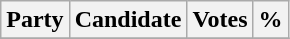<table class="wikitable">
<tr>
<th colspan="2">Party</th>
<th>Candidate</th>
<th>Votes</th>
<th>%<br>
</th>
</tr>
<tr>
</tr>
</table>
